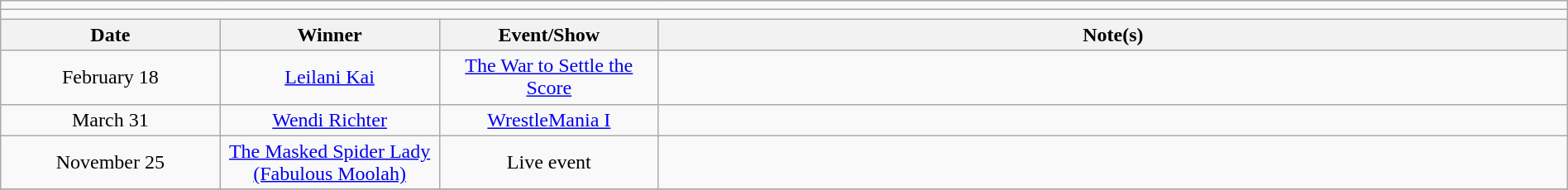<table class="wikitable" style="text-align:center; width:100%;">
<tr>
<td colspan="5"></td>
</tr>
<tr>
<td colspan="5"><strong></strong></td>
</tr>
<tr>
<th width=14%>Date</th>
<th width=14%>Winner</th>
<th width=14%>Event/Show</th>
<th width=58%>Note(s)</th>
</tr>
<tr>
<td>February 18</td>
<td><a href='#'>Leilani Kai</a></td>
<td><a href='#'>The War to Settle the Score</a></td>
<td align=left></td>
</tr>
<tr>
<td>March 31</td>
<td><a href='#'>Wendi Richter</a></td>
<td><a href='#'>WrestleMania I</a></td>
<td align=left></td>
</tr>
<tr>
<td>November 25</td>
<td><a href='#'>The Masked Spider Lady (Fabulous Moolah)</a></td>
<td>Live event</td>
<td align=left></td>
</tr>
<tr>
</tr>
</table>
